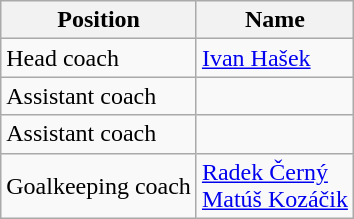<table class="wikitable">
<tr>
<th>Position</th>
<th>Name</th>
</tr>
<tr>
<td>Head coach</td>
<td> <a href='#'>Ivan Hašek</a></td>
</tr>
<tr>
<td>Assistant coach</td>
<td> </td>
</tr>
<tr>
<td>Assistant coach</td>
<td> </td>
</tr>
<tr>
<td>Goalkeeping coach</td>
<td> <a href='#'>Radek Černý</a><br> <a href='#'>Matúš Kozáčik</a></td>
</tr>
</table>
